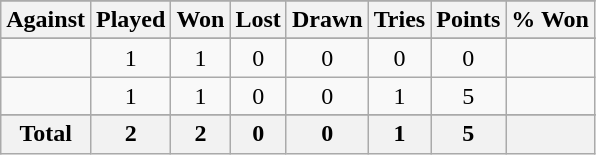<table class="sortable wikitable" style="text-align: center;">
<tr>
</tr>
<tr>
<th>Against</th>
<th>Played</th>
<th>Won</th>
<th>Lost</th>
<th>Drawn</th>
<th>Tries</th>
<th>Points</th>
<th>% Won</th>
</tr>
<tr bgcolor="#d0ffd0" align="center">
</tr>
<tr>
<td align="left"></td>
<td>1</td>
<td>1</td>
<td>0</td>
<td>0</td>
<td>0</td>
<td>0</td>
<td></td>
</tr>
<tr>
<td align="left"></td>
<td>1</td>
<td>1</td>
<td>0</td>
<td>0</td>
<td>1</td>
<td>5</td>
<td></td>
</tr>
<tr>
</tr>
<tr class="sortbottom">
<th>Total</th>
<th>2</th>
<th>2</th>
<th>0</th>
<th>0</th>
<th>1</th>
<th>5</th>
<th></th>
</tr>
</table>
